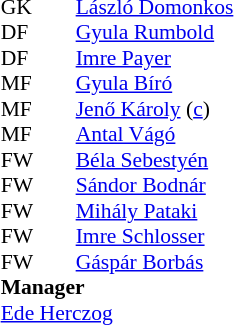<table cellspacing="0" cellpadding="0" style="font-size:90%; margin:0.2em auto;">
<tr>
<th width="25"></th>
<th width="25"></th>
</tr>
<tr>
</tr>
<tr>
<td>GK</td>
<td></td>
<td><a href='#'>László Domonkos</a></td>
</tr>
<tr>
<td>DF</td>
<td></td>
<td><a href='#'>Gyula Rumbold</a></td>
</tr>
<tr>
<td>DF</td>
<td></td>
<td><a href='#'>Imre Payer</a></td>
</tr>
<tr>
<td>MF</td>
<td></td>
<td><a href='#'>Gyula Bíró</a></td>
</tr>
<tr>
<td>MF</td>
<td></td>
<td><a href='#'>Jenő Károly</a> (<a href='#'>c</a>)</td>
</tr>
<tr>
<td>MF</td>
<td></td>
<td><a href='#'>Antal Vágó</a></td>
</tr>
<tr>
<td>FW</td>
<td></td>
<td><a href='#'>Béla Sebestyén</a></td>
</tr>
<tr>
<td>FW</td>
<td></td>
<td><a href='#'>Sándor Bodnár</a></td>
</tr>
<tr>
<td>FW</td>
<td></td>
<td><a href='#'>Mihály Pataki</a></td>
</tr>
<tr>
<td>FW</td>
<td></td>
<td><a href='#'>Imre Schlosser</a></td>
</tr>
<tr>
<td>FW</td>
<td></td>
<td><a href='#'>Gáspár Borbás</a></td>
</tr>
<tr>
<td colspan=3><strong>Manager</strong></td>
</tr>
<tr>
<td colspan=4> <a href='#'>Ede Herczog</a></td>
</tr>
</table>
